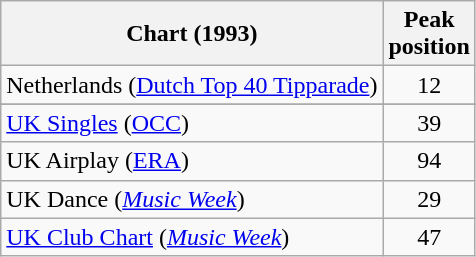<table class="wikitable sortable">
<tr>
<th>Chart (1993)</th>
<th>Peak<br>position</th>
</tr>
<tr>
<td>Netherlands (<a href='#'>Dutch Top 40 Tipparade</a>)</td>
<td align="center">12</td>
</tr>
<tr>
</tr>
<tr>
<td><a href='#'>UK Singles</a> (<a href='#'>OCC</a>)</td>
<td align="center">39</td>
</tr>
<tr>
<td>UK Airplay (<a href='#'>ERA</a>)</td>
<td align="center">94</td>
</tr>
<tr>
<td>UK Dance (<em><a href='#'>Music Week</a></em>)</td>
<td align="center">29</td>
</tr>
<tr>
<td><a href='#'>UK Club Chart</a> (<em><a href='#'>Music Week</a></em>)</td>
<td align="center">47</td>
</tr>
</table>
